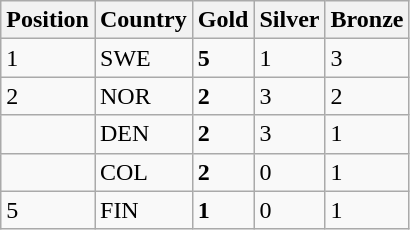<table class="wikitable">
<tr>
<th>Position</th>
<th>Country</th>
<th>Gold</th>
<th>Silver</th>
<th>Bronze</th>
</tr>
<tr>
<td>1</td>
<td> SWE</td>
<td><strong>5</strong></td>
<td>1</td>
<td>3</td>
</tr>
<tr>
<td>2</td>
<td> NOR</td>
<td><strong>2</strong></td>
<td>3</td>
<td>2</td>
</tr>
<tr>
<td></td>
<td> DEN</td>
<td><strong>2</strong></td>
<td>3</td>
<td>1</td>
</tr>
<tr>
<td></td>
<td> COL</td>
<td><strong>2</strong></td>
<td>0</td>
<td>1</td>
</tr>
<tr>
<td>5</td>
<td> FIN</td>
<td><strong>1</strong></td>
<td>0</td>
<td>1</td>
</tr>
</table>
